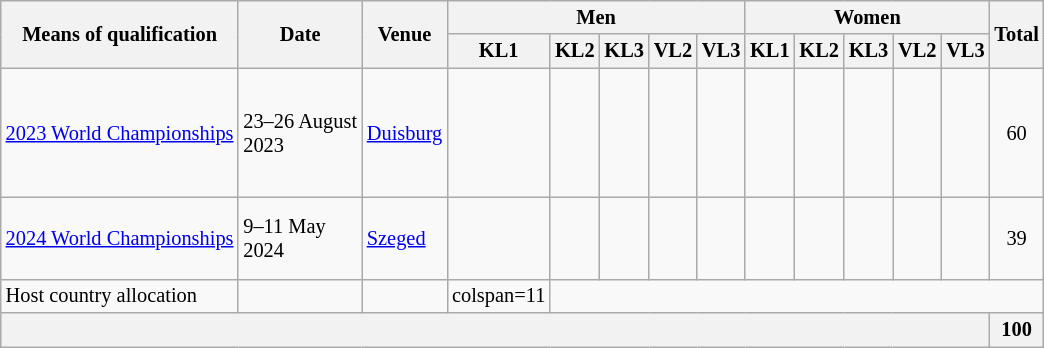<table class="wikitable" style="font-size:85%">
<tr>
<th rowspan=2>Means of qualification</th>
<th rowspan=2>Date</th>
<th rowspan=2>Venue</th>
<th colspan=5>Men</th>
<th colspan=5>Women</th>
<th rowspan=2>Total</th>
</tr>
<tr>
<th>KL1</th>
<th>KL2</th>
<th>KL3</th>
<th>VL2</th>
<th>VL3</th>
<th>KL1</th>
<th>KL2</th>
<th>KL3</th>
<th>VL2</th>
<th>VL3</th>
</tr>
<tr>
<td><a href='#'>2023 World Championships</a></td>
<td>23–26 August<br> 2023</td>
<td> <a href='#'>Duisburg</a></td>
<td align=left><br><br><br><br><br></td>
<td align=left><br><br><br><br><br></td>
<td align=left><br><br><br><br><br></td>
<td align=left><br><br><br><br><br></td>
<td align=left><br><br><br><br><br></td>
<td align=left><br><br><br><br><br></td>
<td align=left><br><br><br><br><br></td>
<td align=left><br><br><br><br><br></td>
<td align=left><br><br><br><br><br></td>
<td align=left><br><br><br><br><br></td>
<td align=center>60</td>
</tr>
<tr>
<td><a href='#'>2024 World Championships</a></td>
<td>9–11 May<br> 2024</td>
<td> <a href='#'>Szeged</a></td>
<td align=left><br><br><br></td>
<td align=left><br><br><br></td>
<td align=left><br><br><br></td>
<td align=left><br><br><br></td>
<td align=left><br><br><br></td>
<td align=left><br><br></td>
<td align=left><br><br><br></td>
<td align=left><br><br><br></td>
<td align=left><br><br><br></td>
<td align=left><br><br><br></td>
<td align=center>39</td>
</tr>
<tr>
<td>Host country allocation</td>
<td></td>
<td></td>
<td>colspan=11 </td>
</tr>
<tr>
<th colspan=13></th>
<th>100</th>
</tr>
</table>
